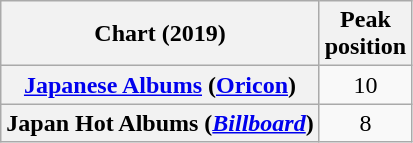<table class="wikitable sortable plainrowheaders" style="text-align:center">
<tr>
<th scope="col">Chart (2019)</th>
<th scope="col">Peak<br>position</th>
</tr>
<tr>
<th scope="row"><a href='#'>Japanese Albums</a> (<a href='#'>Oricon</a>)</th>
<td>10</td>
</tr>
<tr>
<th scope="row">Japan Hot Albums (<em><a href='#'>Billboard</a></em>)</th>
<td>8</td>
</tr>
</table>
